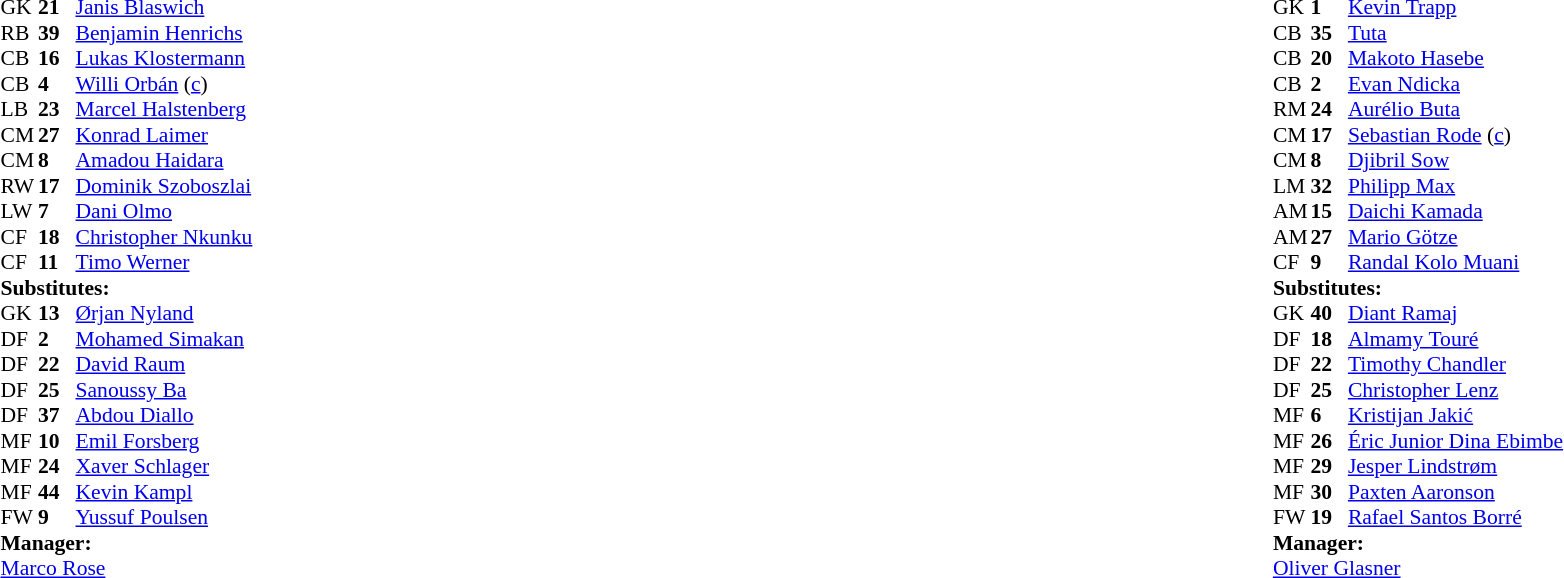<table width="100%">
<tr>
<td valign="top" width="40%"><br><table style="font-size:90%" cellspacing="0" cellpadding="0">
<tr>
<th width=25></th>
<th width=25></th>
</tr>
<tr>
<td>GK</td>
<td><strong>21</strong></td>
<td> <a href='#'>Janis Blaswich</a></td>
</tr>
<tr>
<td>RB</td>
<td><strong>39</strong></td>
<td> <a href='#'>Benjamin Henrichs</a></td>
</tr>
<tr>
<td>CB</td>
<td><strong>16</strong></td>
<td> <a href='#'>Lukas Klostermann</a></td>
</tr>
<tr>
<td>CB</td>
<td><strong>4</strong></td>
<td> <a href='#'>Willi Orbán</a> (<a href='#'>c</a>)</td>
</tr>
<tr>
<td>LB</td>
<td><strong>23</strong></td>
<td> <a href='#'>Marcel Halstenberg</a></td>
</tr>
<tr>
<td>CM</td>
<td><strong>27</strong></td>
<td> <a href='#'>Konrad Laimer</a></td>
<td></td>
</tr>
<tr>
<td>CM</td>
<td><strong>8</strong></td>
<td> <a href='#'>Amadou Haidara</a></td>
<td></td>
<td></td>
</tr>
<tr>
<td>RW</td>
<td><strong>17</strong></td>
<td> <a href='#'>Dominik Szoboszlai</a></td>
<td></td>
<td></td>
</tr>
<tr>
<td>LW</td>
<td><strong>7</strong></td>
<td> <a href='#'>Dani Olmo</a></td>
</tr>
<tr>
<td>CF</td>
<td><strong>18</strong></td>
<td> <a href='#'>Christopher Nkunku</a></td>
<td></td>
</tr>
<tr>
<td>CF</td>
<td><strong>11</strong></td>
<td> <a href='#'>Timo Werner</a></td>
<td></td>
<td></td>
</tr>
<tr>
<td colspan=3><strong>Substitutes:</strong></td>
</tr>
<tr>
<td>GK</td>
<td><strong>13</strong></td>
<td> <a href='#'>Ørjan Nyland</a></td>
</tr>
<tr>
<td>DF</td>
<td><strong>2</strong></td>
<td> <a href='#'>Mohamed Simakan</a></td>
</tr>
<tr>
<td>DF</td>
<td><strong>22</strong></td>
<td> <a href='#'>David Raum</a></td>
</tr>
<tr>
<td>DF</td>
<td><strong>25</strong></td>
<td> <a href='#'>Sanoussy Ba</a></td>
</tr>
<tr>
<td>DF</td>
<td><strong>37</strong></td>
<td> <a href='#'>Abdou Diallo</a></td>
</tr>
<tr>
<td>MF</td>
<td><strong>10</strong></td>
<td> <a href='#'>Emil Forsberg</a></td>
</tr>
<tr>
<td>MF</td>
<td><strong>24</strong></td>
<td> <a href='#'>Xaver Schlager</a></td>
<td></td>
<td></td>
</tr>
<tr>
<td>MF</td>
<td><strong>44</strong></td>
<td> <a href='#'>Kevin Kampl</a></td>
<td></td>
<td></td>
</tr>
<tr>
<td>FW</td>
<td><strong>9</strong></td>
<td> <a href='#'>Yussuf Poulsen</a></td>
<td></td>
<td></td>
</tr>
<tr>
<td colspan=3><strong>Manager:</strong></td>
</tr>
<tr>
<td colspan=3> <a href='#'>Marco Rose</a></td>
</tr>
</table>
</td>
<td valign="top"></td>
<td valign="top" width="50%"><br><table style="font-size:90%; margin:auto" cellspacing="0" cellpadding="0">
<tr>
<th width=25></th>
<th width=25></th>
</tr>
<tr>
<td>GK</td>
<td><strong>1</strong></td>
<td> <a href='#'>Kevin Trapp</a></td>
</tr>
<tr>
<td>CB</td>
<td><strong>35</strong></td>
<td> <a href='#'>Tuta</a></td>
</tr>
<tr>
<td>CB</td>
<td><strong>20</strong></td>
<td> <a href='#'>Makoto Hasebe</a></td>
<td></td>
<td></td>
</tr>
<tr>
<td>CB</td>
<td><strong>2</strong></td>
<td> <a href='#'>Evan Ndicka</a></td>
</tr>
<tr>
<td>RM</td>
<td><strong>24</strong></td>
<td> <a href='#'>Aurélio Buta</a></td>
<td></td>
<td></td>
</tr>
<tr>
<td>CM</td>
<td><strong>17</strong></td>
<td> <a href='#'>Sebastian Rode</a> (<a href='#'>c</a>)</td>
<td></td>
<td></td>
</tr>
<tr>
<td>CM</td>
<td><strong>8</strong></td>
<td> <a href='#'>Djibril Sow</a></td>
</tr>
<tr>
<td>LM</td>
<td><strong>32</strong></td>
<td> <a href='#'>Philipp Max</a></td>
<td></td>
<td></td>
</tr>
<tr>
<td>AM</td>
<td><strong>15</strong></td>
<td> <a href='#'>Daichi Kamada</a></td>
</tr>
<tr>
<td>AM</td>
<td><strong>27</strong></td>
<td> <a href='#'>Mario Götze</a></td>
<td></td>
</tr>
<tr>
<td>CF</td>
<td><strong>9</strong></td>
<td> <a href='#'>Randal Kolo Muani</a></td>
<td></td>
</tr>
<tr>
<td colspan=3><strong>Substitutes:</strong></td>
</tr>
<tr>
<td>GK</td>
<td><strong>40</strong></td>
<td> <a href='#'>Diant Ramaj</a></td>
</tr>
<tr>
<td>DF</td>
<td><strong>18</strong></td>
<td> <a href='#'>Almamy Touré</a></td>
</tr>
<tr>
<td>DF</td>
<td><strong>22</strong></td>
<td> <a href='#'>Timothy Chandler</a></td>
</tr>
<tr>
<td>DF</td>
<td><strong>25</strong></td>
<td> <a href='#'>Christopher Lenz</a></td>
<td></td>
<td></td>
</tr>
<tr>
<td>MF</td>
<td><strong>6</strong></td>
<td> <a href='#'>Kristijan Jakić</a></td>
</tr>
<tr>
<td>MF</td>
<td><strong>26</strong></td>
<td> <a href='#'>Éric Junior Dina Ebimbe</a></td>
<td></td>
<td></td>
</tr>
<tr>
<td>MF</td>
<td><strong>29</strong></td>
<td> <a href='#'>Jesper Lindstrøm</a></td>
<td></td>
<td></td>
</tr>
<tr>
<td>MF</td>
<td><strong>30</strong></td>
<td> <a href='#'>Paxten Aaronson</a></td>
</tr>
<tr>
<td>FW</td>
<td><strong>19</strong></td>
<td> <a href='#'>Rafael Santos Borré</a></td>
<td></td>
<td></td>
</tr>
<tr>
<td colspan=3><strong>Manager:</strong></td>
</tr>
<tr>
<td colspan=3> <a href='#'>Oliver Glasner</a></td>
</tr>
</table>
</td>
</tr>
</table>
